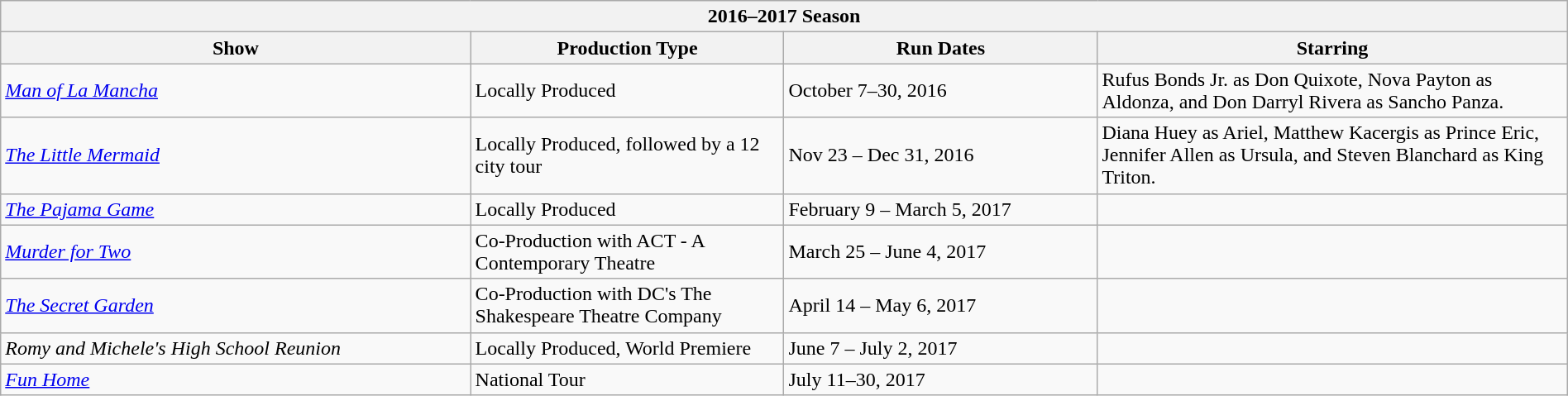<table class="wikitable collapsible autocollapse" width="100%">
<tr>
<th colspan="4">2016–2017 Season</th>
</tr>
<tr>
<th width=30%>Show</th>
<th width=20%>Production Type</th>
<th width=20%>Run Dates</th>
<th width=30%>Starring</th>
</tr>
<tr>
<td><em><a href='#'>Man of La Mancha</a></em></td>
<td>Locally Produced</td>
<td>October 7–30, 2016</td>
<td>Rufus Bonds Jr. as Don Quixote, Nova Payton as Aldonza, and Don Darryl Rivera as Sancho Panza.</td>
</tr>
<tr>
<td><a href='#'><em>The Little Mermaid</em></a></td>
<td>Locally Produced, followed by a 12 city tour</td>
<td>Nov 23 – Dec 31, 2016</td>
<td>Diana Huey as Ariel, Matthew Kacergis as Prince Eric, Jennifer Allen as Ursula, and Steven Blanchard as King Triton.</td>
</tr>
<tr>
<td><em><a href='#'>The Pajama Game</a></em></td>
<td>Locally Produced</td>
<td>February 9 – March 5, 2017</td>
<td></td>
</tr>
<tr>
<td><em><a href='#'>Murder for Two</a></em></td>
<td>Co-Production with ACT - A Contemporary Theatre</td>
<td>March 25 – June 4, 2017</td>
<td></td>
</tr>
<tr>
<td><a href='#'><em>The Secret Garden</em></a></td>
<td>Co-Production with DC's The Shakespeare Theatre Company</td>
<td>April 14 – May 6, 2017</td>
<td></td>
</tr>
<tr>
<td><em>Romy and Michele's High School Reunion</em></td>
<td>Locally Produced, World Premiere</td>
<td>June 7 – July 2, 2017</td>
<td></td>
</tr>
<tr>
<td><a href='#'><em>Fun Home</em></a></td>
<td>National Tour</td>
<td>July 11–30, 2017</td>
<td></td>
</tr>
</table>
